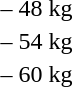<table>
<tr>
<td>– 48 kg<br></td>
<td></td>
<td></td>
<td></td>
</tr>
<tr>
<td>– 54 kg<br></td>
<td></td>
<td></td>
<td></td>
</tr>
<tr>
<td>– 60 kg<br></td>
<td></td>
<td></td>
<td></td>
</tr>
</table>
